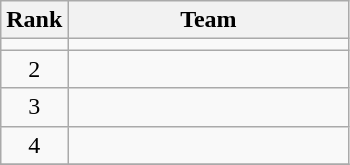<table class=wikitable style="text-align:center;">
<tr>
<th>Rank</th>
<th width=180>Team</th>
</tr>
<tr>
<td></td>
<td align=left></td>
</tr>
<tr>
<td>2</td>
<td align=left></td>
</tr>
<tr>
<td>3</td>
<td align=left></td>
</tr>
<tr>
<td>4</td>
<td align=left></td>
</tr>
<tr>
</tr>
</table>
